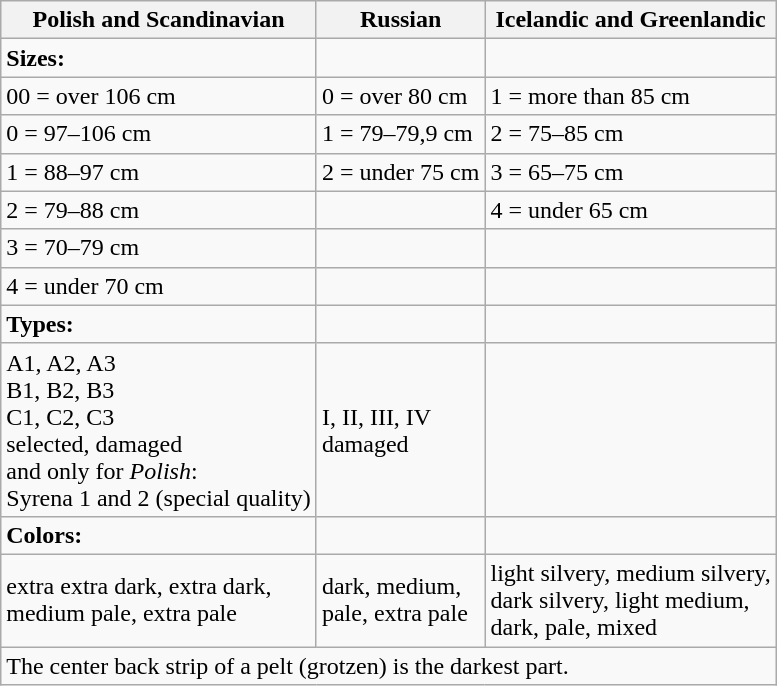<table class="wikitable" style="text-align:left">
<tr>
<th>Polish and Scandinavian</th>
<th>Russian</th>
<th>Icelandic and Greenlandic</th>
</tr>
<tr>
<td><strong>Sizes:</strong></td>
<td></td>
<td></td>
</tr>
<tr>
<td>00 = over 106 cm</td>
<td>0 = over 80 cm</td>
<td>1 = more than 85 cm</td>
</tr>
<tr>
<td>0 = 97–106 cm</td>
<td>1 = 79–79,9 cm</td>
<td>2 = 75–85 cm</td>
</tr>
<tr>
<td>1 = 88–97 cm</td>
<td>2 = under 75 cm</td>
<td>3 = 65–75 cm</td>
</tr>
<tr>
<td>2 = 79–88 cm</td>
<td></td>
<td>4 = under 65 cm</td>
</tr>
<tr>
<td>3 = 70–79 cm</td>
<td></td>
<td></td>
</tr>
<tr>
<td>4 = under 70 cm</td>
<td></td>
<td></td>
</tr>
<tr>
<td><strong>Types:</strong></td>
<td></td>
<td></td>
</tr>
<tr>
<td>A1, A2, A3<br>B1, B2, B3<br>C1, C2, C3<br>selected, damaged<br>and only for <em>Polish</em>:<br>Syrena 1 and 2 (special quality)</td>
<td>I, II, III, IV<br> damaged</td>
<td></td>
</tr>
<tr>
<td><strong>Colors:</strong></td>
<td></td>
<td></td>
</tr>
<tr>
<td>extra extra dark, extra dark,<br>medium pale, extra pale</td>
<td>dark, medium,<br>pale, extra pale</td>
<td>light silvery, medium silvery,<br>dark silvery, light medium,<br>dark, pale, mixed</td>
</tr>
<tr>
<td colspan="3">The center back strip of a pelt (grotzen) is the darkest part.</td>
</tr>
</table>
